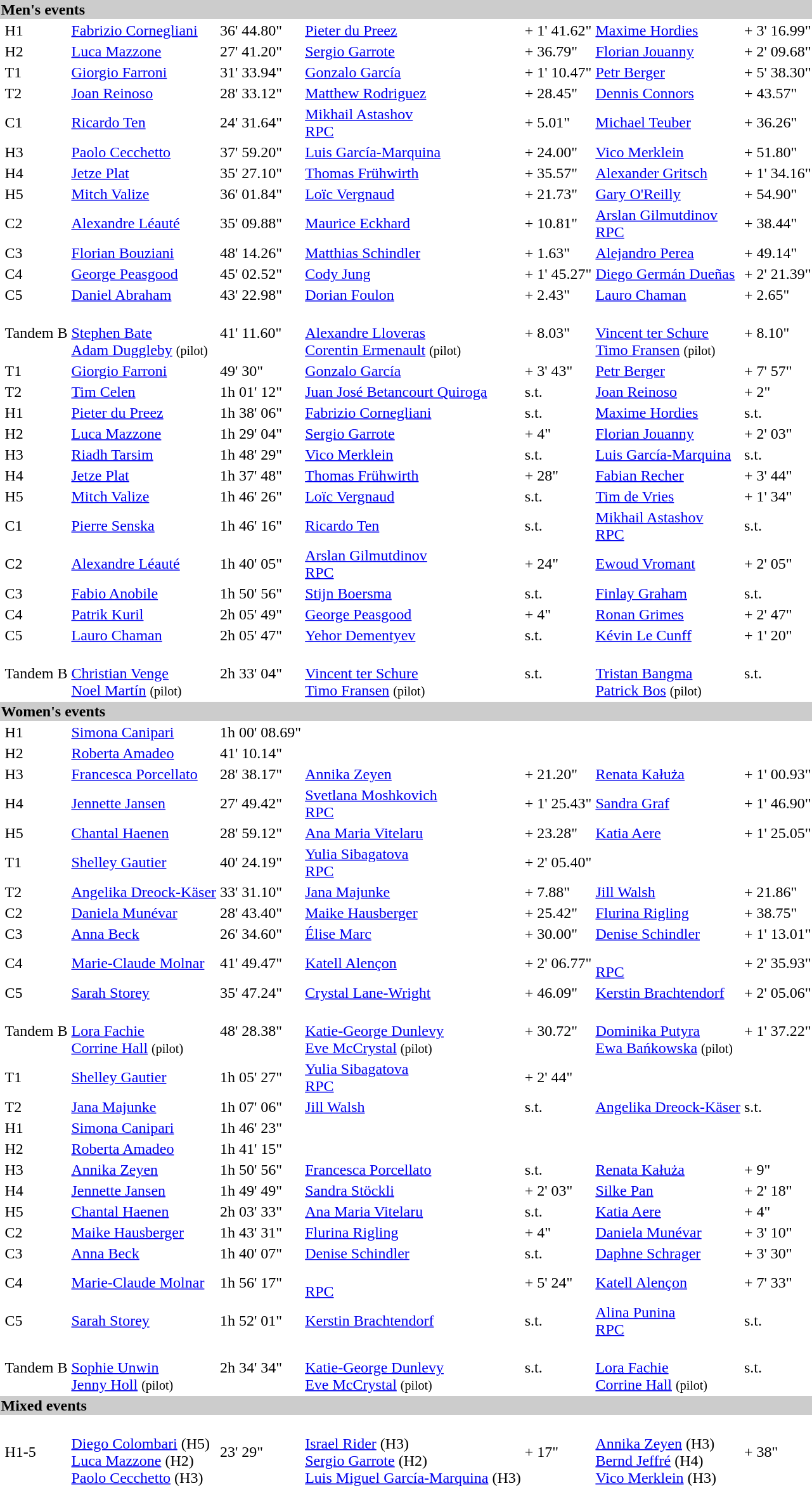<table>
<tr bgcolor="#cccccc">
<td colspan=8><strong>Men's events</strong></td>
</tr>
<tr>
<td rowspan=5></td>
<td>H1</td>
<td><a href='#'>Fabrizio Cornegliani</a><br></td>
<td>36' 44.80"</td>
<td><a href='#'>Pieter du Preez</a><br></td>
<td>+ 1' 41.62"</td>
<td><a href='#'>Maxime Hordies</a><br></td>
<td>+ 3' 16.99"</td>
</tr>
<tr>
<td>H2</td>
<td><a href='#'>Luca Mazzone</a><br></td>
<td>27' 41.20"</td>
<td><a href='#'>Sergio Garrote</a><br></td>
<td>+ 36.79"</td>
<td><a href='#'>Florian Jouanny</a><br></td>
<td>+ 2' 09.68"</td>
</tr>
<tr>
<td>T1</td>
<td><a href='#'>Giorgio Farroni</a><br></td>
<td>31' 33.94"</td>
<td><a href='#'>Gonzalo García</a><br></td>
<td>+ 1' 10.47"</td>
<td><a href='#'>Petr Berger</a><br></td>
<td>+ 5' 38.30"</td>
</tr>
<tr>
<td>T2</td>
<td><a href='#'>Joan Reinoso</a><br></td>
<td>28' 33.12"</td>
<td><a href='#'>Matthew Rodriguez</a><br></td>
<td>+ 28.45"</td>
<td><a href='#'>Dennis Connors</a><br></td>
<td>+ 43.57"</td>
</tr>
<tr>
<td>C1</td>
<td><a href='#'>Ricardo Ten</a><br></td>
<td>24' 31.64"</td>
<td><a href='#'>Mikhail Astashov</a><br><a href='#'>RPC</a></td>
<td>+ 5.01"</td>
<td><a href='#'>Michael Teuber</a><br></td>
<td>+ 36.26"</td>
</tr>
<tr>
<td rowspan=4></td>
<td>H3</td>
<td><a href='#'>Paolo Cecchetto</a><br></td>
<td>37' 59.20"</td>
<td><a href='#'>Luis García-Marquina</a><br></td>
<td>+ 24.00"</td>
<td><a href='#'>Vico Merklein</a><br></td>
<td>+ 51.80"</td>
</tr>
<tr>
<td>H4</td>
<td><a href='#'>Jetze Plat</a><br></td>
<td>35' 27.10"</td>
<td><a href='#'>Thomas Frühwirth</a><br></td>
<td>+ 35.57"</td>
<td><a href='#'>Alexander Gritsch</a><br></td>
<td>+ 1' 34.16"</td>
</tr>
<tr>
<td>H5</td>
<td><a href='#'>Mitch Valize</a><br></td>
<td>36' 01.84"</td>
<td><a href='#'>Loïc Vergnaud</a><br></td>
<td>+ 21.73"</td>
<td><a href='#'>Gary O'Reilly</a><br></td>
<td>+ 54.90"</td>
</tr>
<tr>
<td>C2</td>
<td><a href='#'>Alexandre Léauté</a><br></td>
<td>35' 09.88"</td>
<td><a href='#'>Maurice Eckhard</a><br></td>
<td>+ 10.81"</td>
<td><a href='#'>Arslan Gilmutdinov</a><br><a href='#'>RPC</a></td>
<td>+ 38.44"</td>
</tr>
<tr>
<td rowspan=4></td>
<td>C3</td>
<td><a href='#'>Florian Bouziani</a><br></td>
<td>48' 14.26"</td>
<td><a href='#'>Matthias Schindler</a><br></td>
<td>+ 1.63"</td>
<td><a href='#'>Alejandro Perea</a><br></td>
<td>+ 49.14"</td>
</tr>
<tr>
<td>C4</td>
<td><a href='#'>George Peasgood</a><br></td>
<td>45' 02.52"</td>
<td><a href='#'>Cody Jung</a><br></td>
<td>+ 1' 45.27"</td>
<td><a href='#'>Diego Germán Dueñas</a><br></td>
<td>+ 2' 21.39"</td>
</tr>
<tr>
<td>C5</td>
<td><a href='#'>Daniel Abraham</a><br></td>
<td>43' 22.98"</td>
<td><a href='#'>Dorian Foulon</a><br></td>
<td>+ 2.43"</td>
<td><a href='#'>Lauro Chaman</a><br></td>
<td>+ 2.65"</td>
</tr>
<tr>
<td>Tandem B</td>
<td><br><a href='#'>Stephen Bate</a><br><a href='#'>Adam Duggleby</a> <small>(pilot)</small></td>
<td>41' 11.60"</td>
<td><br><a href='#'>Alexandre Lloveras</a><br><a href='#'>Corentin Ermenault</a> <small>(pilot)</small></td>
<td>+ 8.03"</td>
<td><br><a href='#'>Vincent ter Schure</a><br><a href='#'>Timo Fransen</a> <small>(pilot)</small></td>
<td>+ 8.10"</td>
</tr>
<tr>
<td></td>
<td>T1</td>
<td><a href='#'>Giorgio Farroni</a><br></td>
<td>49' 30"</td>
<td><a href='#'>Gonzalo García</a><br></td>
<td>+ 3' 43"</td>
<td><a href='#'>Petr Berger</a><br></td>
<td>+ 7' 57"</td>
</tr>
<tr>
<td></td>
<td>T2</td>
<td><a href='#'>Tim Celen</a><br></td>
<td>1h 01' 12"</td>
<td><a href='#'>Juan José Betancourt Quiroga</a><br></td>
<td>s.t.</td>
<td><a href='#'>Joan Reinoso</a><br></td>
<td>+ 2"</td>
</tr>
<tr>
<td rowspan=2></td>
<td>H1</td>
<td><a href='#'>Pieter du Preez</a><br></td>
<td>1h 38' 06"</td>
<td><a href='#'>Fabrizio Cornegliani</a><br></td>
<td>s.t.</td>
<td><a href='#'>Maxime Hordies</a><br></td>
<td>s.t.</td>
</tr>
<tr>
<td>H2</td>
<td><a href='#'>Luca Mazzone</a><br></td>
<td>1h 29' 04"</td>
<td><a href='#'>Sergio Garrote</a><br></td>
<td>+ 4"</td>
<td><a href='#'>Florian Jouanny</a><br></td>
<td>+ 2' 03"</td>
</tr>
<tr>
<td rowspan=6></td>
<td>H3</td>
<td><a href='#'>Riadh Tarsim</a><br></td>
<td>1h 48' 29"</td>
<td><a href='#'>Vico Merklein</a><br></td>
<td>s.t.</td>
<td><a href='#'>Luis García-Marquina</a><br></td>
<td>s.t.</td>
</tr>
<tr>
<td>H4</td>
<td><a href='#'>Jetze Plat</a><br></td>
<td>1h 37' 48"</td>
<td><a href='#'>Thomas Frühwirth</a><br></td>
<td>+ 28"</td>
<td><a href='#'>Fabian Recher</a><br></td>
<td>+ 3' 44"</td>
</tr>
<tr>
<td>H5</td>
<td><a href='#'>Mitch Valize</a><br></td>
<td>1h 46' 26"</td>
<td><a href='#'>Loïc Vergnaud</a><br></td>
<td>s.t.</td>
<td><a href='#'>Tim de Vries</a><br></td>
<td>+ 1' 34"</td>
</tr>
<tr>
<td>C1</td>
<td><a href='#'>Pierre Senska</a><br></td>
<td>1h 46' 16"</td>
<td><a href='#'>Ricardo Ten</a><br></td>
<td>s.t.</td>
<td><a href='#'>Mikhail Astashov</a><br> <a href='#'>RPC</a></td>
<td>s.t.</td>
</tr>
<tr>
<td>C2</td>
<td><a href='#'>Alexandre Léauté</a><br></td>
<td>1h 40' 05"</td>
<td><a href='#'>Arslan Gilmutdinov</a><br> <a href='#'>RPC</a></td>
<td>+ 24"</td>
<td><a href='#'>Ewoud Vromant</a><br></td>
<td>+ 2' 05"</td>
</tr>
<tr>
<td>C3</td>
<td><a href='#'>Fabio Anobile</a><br></td>
<td>1h 50' 56"</td>
<td><a href='#'>Stijn Boersma</a><br></td>
<td>s.t.</td>
<td><a href='#'>Finlay Graham </a><br></td>
<td>s.t.</td>
</tr>
<tr>
<td rowspan=2></td>
<td>C4</td>
<td><a href='#'>Patrik Kuril</a><br></td>
<td>2h 05' 49"</td>
<td><a href='#'>George Peasgood</a><br></td>
<td>+ 4"</td>
<td><a href='#'>Ronan Grimes</a><br></td>
<td>+ 2' 47"</td>
</tr>
<tr>
<td>C5</td>
<td><a href='#'>Lauro Chaman</a><br></td>
<td>2h 05' 47"</td>
<td><a href='#'>Yehor Dementyev</a><br></td>
<td>s.t.</td>
<td><a href='#'>Kévin Le Cunff</a><br></td>
<td>+ 1' 20"</td>
</tr>
<tr>
<td></td>
<td>Tandem B</td>
<td><br><a href='#'>Christian Venge</a><br><a href='#'>Noel Martín</a> <small>(pilot)</small></td>
<td>2h 33' 04"</td>
<td><br><a href='#'>Vincent ter Schure</a><br><a href='#'>Timo Fransen</a> <small>(pilot)</small></td>
<td>s.t.</td>
<td><br><a href='#'>Tristan Bangma</a><br><a href='#'>Patrick Bos</a> <small>(pilot)</small></td>
<td>s.t.</td>
</tr>
<tr bgcolor="#cccccc">
<td colspan=8><strong>Women's events</strong></td>
</tr>
<tr>
<td rowspan=9></td>
<td>H1</td>
<td><a href='#'>Simona Canipari</a><br></td>
<td>1h 00' 08.69"</td>
<td></td>
<td></td>
<td></td>
<td></td>
</tr>
<tr>
<td>H2</td>
<td><a href='#'>Roberta Amadeo</a><br></td>
<td>41' 10.14"</td>
<td></td>
<td></td>
<td></td>
<td></td>
</tr>
<tr>
<td>H3</td>
<td><a href='#'>Francesca Porcellato</a><br></td>
<td>28' 38.17"</td>
<td><a href='#'>Annika Zeyen</a><br></td>
<td>+ 21.20"</td>
<td><a href='#'>Renata Kałuża</a><br></td>
<td>+ 1' 00.93"</td>
</tr>
<tr>
<td>H4</td>
<td><a href='#'>Jennette Jansen</a><br></td>
<td>27' 49.42"</td>
<td><a href='#'>Svetlana Moshkovich</a><br> <a href='#'>RPC</a></td>
<td>+ 1' 25.43"</td>
<td><a href='#'>Sandra Graf</a><br></td>
<td>+ 1' 46.90"</td>
</tr>
<tr>
<td>H5</td>
<td><a href='#'>Chantal Haenen</a><br></td>
<td>28' 59.12"</td>
<td><a href='#'>Ana Maria Vitelaru</a><br></td>
<td>+ 23.28"</td>
<td><a href='#'>Katia Aere</a><br></td>
<td>+ 1' 25.05"</td>
</tr>
<tr>
<td>T1</td>
<td><a href='#'>Shelley Gautier</a><br></td>
<td>40' 24.19"</td>
<td><a href='#'>Yulia Sibagatova</a><br> <a href='#'>RPC</a></td>
<td>+ 2' 05.40"</td>
<td></td>
<td></td>
</tr>
<tr>
<td>T2</td>
<td><a href='#'>Angelika Dreock-Käser</a><br></td>
<td>33' 31.10"</td>
<td><a href='#'>Jana Majunke</a><br></td>
<td>+ 7.88"</td>
<td><a href='#'>Jill Walsh</a><br></td>
<td>+ 21.86"</td>
</tr>
<tr>
<td>C2</td>
<td><a href='#'>Daniela Munévar</a><br></td>
<td>28' 43.40"</td>
<td><a href='#'>Maike Hausberger</a><br></td>
<td>+ 25.42"</td>
<td><a href='#'>Flurina Rigling</a><br></td>
<td>+ 38.75"</td>
</tr>
<tr>
<td>C3</td>
<td><a href='#'>Anna Beck</a><br></td>
<td>26' 34.60"</td>
<td><a href='#'>Élise Marc</a><br></td>
<td>+ 30.00"</td>
<td><a href='#'>Denise Schindler</a><br></td>
<td>+ 1' 13.01"</td>
</tr>
<tr>
<td rowspan=2></td>
<td>C4</td>
<td><a href='#'>Marie-Claude Molnar</a><br></td>
<td>41' 49.47"</td>
<td><a href='#'>Katell Alençon</a><br></td>
<td>+ 2' 06.77"</td>
<td><br> <a href='#'>RPC</a></td>
<td>+ 2' 35.93"</td>
</tr>
<tr>
<td>C5</td>
<td><a href='#'>Sarah Storey</a><br></td>
<td>35' 47.24"</td>
<td><a href='#'>Crystal Lane-Wright</a><br></td>
<td>+ 46.09"</td>
<td><a href='#'>Kerstin Brachtendorf</a><br></td>
<td>+ 2' 05.06"</td>
</tr>
<tr>
<td></td>
<td>Tandem B</td>
<td><br><a href='#'>Lora Fachie</a><br><a href='#'>Corrine Hall</a> <small>(pilot)</small></td>
<td>48' 28.38"</td>
<td><br><a href='#'>Katie-George Dunlevy</a><br><a href='#'>Eve McCrystal</a> <small>(pilot)</small></td>
<td>+ 30.72"</td>
<td><br><a href='#'>Dominika Putyra</a><br><a href='#'>Ewa Bańkowska</a> <small>(pilot)</small></td>
<td>+ 1' 37.22"</td>
</tr>
<tr>
<td></td>
<td>T1</td>
<td><a href='#'>Shelley Gautier</a><br></td>
<td>1h 05' 27"</td>
<td><a href='#'>Yulia Sibagatova</a><br> <a href='#'>RPC</a></td>
<td>+ 2' 44"</td>
<td></td>
<td></td>
</tr>
<tr>
<td></td>
<td>T2</td>
<td><a href='#'>Jana Majunke</a><br></td>
<td>1h 07' 06"</td>
<td><a href='#'>Jill Walsh</a><br></td>
<td>s.t.</td>
<td><a href='#'>Angelika Dreock-Käser</a><br></td>
<td>s.t.</td>
</tr>
<tr>
<td rowspan=2></td>
<td>H1</td>
<td><a href='#'>Simona Canipari</a><br></td>
<td>1h 46' 23"</td>
<td></td>
<td></td>
<td></td>
<td></td>
</tr>
<tr>
<td>H2</td>
<td><a href='#'>Roberta Amadeo</a><br></td>
<td>1h 41' 15"</td>
<td></td>
<td></td>
<td></td>
<td></td>
</tr>
<tr>
<td rowspan=5></td>
<td>H3</td>
<td><a href='#'>Annika Zeyen</a><br></td>
<td>1h 50' 56"</td>
<td><a href='#'>Francesca Porcellato</a><br></td>
<td>s.t.</td>
<td><a href='#'>Renata Kałuża</a><br></td>
<td>+ 9"</td>
</tr>
<tr>
<td>H4</td>
<td><a href='#'>Jennette Jansen</a><br></td>
<td>1h 49' 49"</td>
<td><a href='#'>Sandra Stöckli</a><br></td>
<td>+ 2' 03"</td>
<td><a href='#'>Silke Pan</a><br></td>
<td>+ 2' 18"</td>
</tr>
<tr>
<td>H5</td>
<td><a href='#'>Chantal Haenen</a><br></td>
<td>2h 03' 33"</td>
<td><a href='#'>Ana Maria Vitelaru</a><br></td>
<td>s.t.</td>
<td><a href='#'>Katia Aere</a><br></td>
<td>+ 4"</td>
</tr>
<tr>
<td>C2</td>
<td><a href='#'>Maike Hausberger</a><br></td>
<td>1h 43' 31"</td>
<td><a href='#'>Flurina Rigling</a><br></td>
<td>+ 4"</td>
<td><a href='#'>Daniela Munévar</a><br></td>
<td>+ 3' 10"</td>
</tr>
<tr>
<td>C3</td>
<td><a href='#'>Anna Beck</a><br></td>
<td>1h 40' 07"</td>
<td><a href='#'>Denise Schindler</a><br></td>
<td>s.t.</td>
<td><a href='#'>Daphne Schrager</a><br></td>
<td>+ 3' 30"</td>
</tr>
<tr>
<td rowspan=2></td>
<td>C4</td>
<td><a href='#'>Marie-Claude Molnar</a><br></td>
<td>1h 56' 17"</td>
<td><br> <a href='#'>RPC</a></td>
<td>+ 5' 24"</td>
<td><a href='#'>Katell Alençon</a><br></td>
<td>+ 7' 33"</td>
</tr>
<tr>
<td>C5</td>
<td><a href='#'>Sarah Storey</a><br></td>
<td>1h 52' 01"</td>
<td><a href='#'>Kerstin Brachtendorf</a><br></td>
<td>s.t.</td>
<td><a href='#'>Alina Punina</a><br> <a href='#'>RPC</a></td>
<td>s.t.</td>
</tr>
<tr>
<td></td>
<td>Tandem B</td>
<td><br><a href='#'>Sophie Unwin</a><br><a href='#'>Jenny Holl</a> <small>(pilot)</small></td>
<td>2h 34' 34"</td>
<td><br><a href='#'>Katie-George Dunlevy</a><br><a href='#'>Eve McCrystal</a> <small>(pilot)</small></td>
<td>s.t.</td>
<td><br><a href='#'>Lora Fachie</a><br><a href='#'>Corrine Hall</a> <small>(pilot)</small></td>
<td>s.t.</td>
</tr>
<tr bgcolor="#cccccc">
<td colspan=8><strong>Mixed events</strong></td>
</tr>
<tr>
<td></td>
<td>H1-5</td>
<td><br><a href='#'>Diego Colombari</a> (H5)<br><a href='#'>Luca Mazzone</a> (H2)<br><a href='#'>Paolo Cecchetto</a> (H3)</td>
<td>23' 29"</td>
<td><br><a href='#'>Israel Rider</a> (H3)<br><a href='#'>Sergio Garrote</a> (H2)<br><a href='#'>Luis Miguel García-Marquina</a> (H3)</td>
<td>+ 17"</td>
<td><br><a href='#'>Annika Zeyen</a> (H3)<br><a href='#'>Bernd Jeffré</a> (H4)<br><a href='#'>Vico Merklein</a> (H3)</td>
<td>+ 38"</td>
</tr>
</table>
